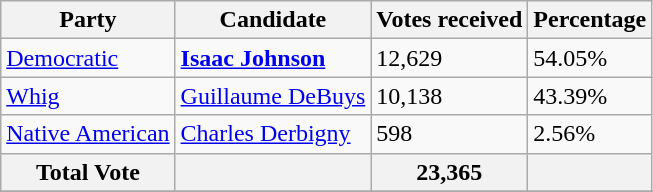<table class="wikitable">
<tr>
<th>Party</th>
<th>Candidate</th>
<th>Votes received</th>
<th>Percentage</th>
</tr>
<tr>
<td><a href='#'>Democratic</a></td>
<td><strong><a href='#'>Isaac Johnson</a></strong></td>
<td>12,629</td>
<td>54.05%</td>
</tr>
<tr>
<td><a href='#'>Whig</a></td>
<td><a href='#'>Guillaume DeBuys</a></td>
<td>10,138</td>
<td>43.39%</td>
</tr>
<tr>
<td><a href='#'>Native American</a></td>
<td><a href='#'>Charles Derbigny</a></td>
<td>598</td>
<td>2.56%</td>
</tr>
<tr>
<th>Total Vote</th>
<th></th>
<th>23,365</th>
<th></th>
</tr>
<tr>
</tr>
</table>
